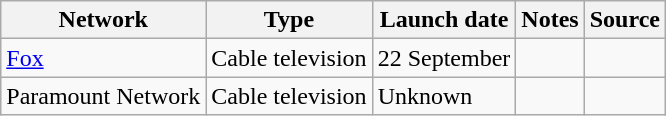<table class="wikitable sortable">
<tr>
<th>Network</th>
<th>Type</th>
<th>Launch date</th>
<th>Notes</th>
<th>Source</th>
</tr>
<tr>
<td><a href='#'>Fox</a></td>
<td>Cable television</td>
<td>22 September</td>
<td></td>
<td></td>
</tr>
<tr>
<td>Paramount Network</td>
<td>Cable television</td>
<td>Unknown</td>
<td></td>
<td></td>
</tr>
</table>
